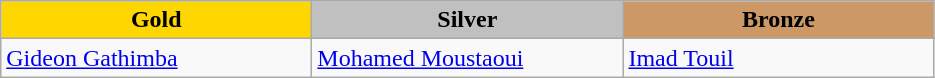<table class="wikitable" style="text-align:left">
<tr align="center">
<td width=200 bgcolor=gold><strong>Gold</strong></td>
<td width=200 bgcolor=silver><strong>Silver</strong></td>
<td width=200 bgcolor=CC9966><strong>Bronze</strong></td>
</tr>
<tr>
<td><a href='#'>Gideon Gathimba</a><br><em></em></td>
<td><a href='#'>Mohamed Moustaoui</a><br><em></em></td>
<td><a href='#'>Imad Touil</a><br><em></em></td>
</tr>
</table>
